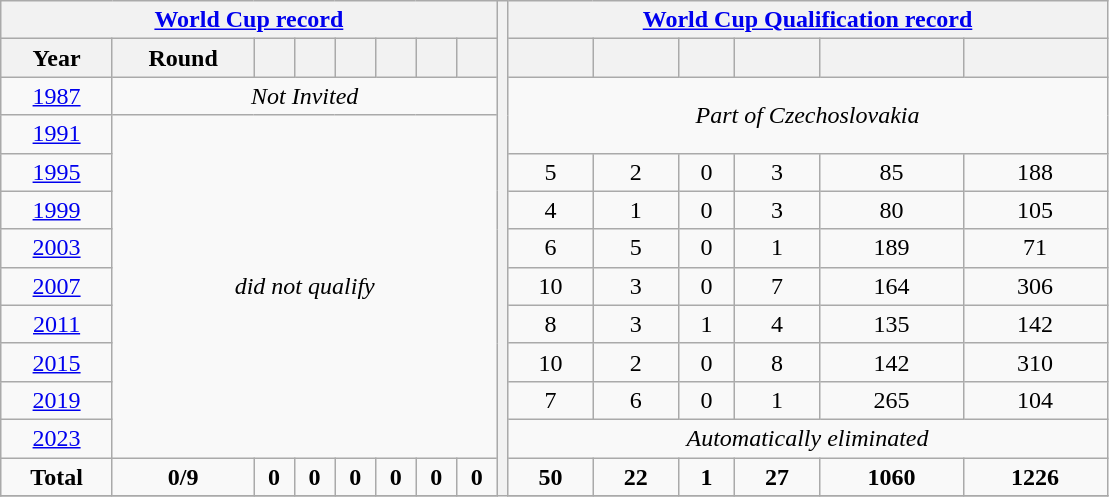<table class="wikitable" style="text-align: center;">
<tr>
<th colspan=8><a href='#'>World Cup record</a></th>
<th width=1% rowspan=25></th>
<th colspan=6><a href='#'>World Cup Qualification record</a></th>
</tr>
<tr>
<th>Year</th>
<th>Round</th>
<th></th>
<th></th>
<th></th>
<th></th>
<th></th>
<th></th>
<th></th>
<th></th>
<th></th>
<th></th>
<th></th>
<th></th>
</tr>
<tr>
<td> <a href='#'>1987</a></td>
<td colspan=7><em>Not Invited</em></td>
<td rowspan=2 colspan=6><em>Part of Czechoslovakia</em></td>
</tr>
<tr>
<td> <a href='#'>1991</a></td>
<td rowspan=9 colspan=7><em>did not qualify</em></td>
</tr>
<tr>
<td> <a href='#'>1995</a></td>
<td>5</td>
<td>2</td>
<td>0</td>
<td>3</td>
<td>85</td>
<td>188</td>
</tr>
<tr>
<td> <a href='#'>1999</a></td>
<td>4</td>
<td>1</td>
<td>0</td>
<td>3</td>
<td>80</td>
<td>105</td>
</tr>
<tr>
<td> <a href='#'>2003</a></td>
<td>6</td>
<td>5</td>
<td>0</td>
<td>1</td>
<td>189</td>
<td>71</td>
</tr>
<tr>
<td> <a href='#'>2007</a></td>
<td>10</td>
<td>3</td>
<td>0</td>
<td>7</td>
<td>164</td>
<td>306</td>
</tr>
<tr>
<td> <a href='#'>2011</a></td>
<td>8</td>
<td>3</td>
<td>1</td>
<td>4</td>
<td>135</td>
<td>142</td>
</tr>
<tr>
<td> <a href='#'>2015</a></td>
<td>10</td>
<td>2</td>
<td>0</td>
<td>8</td>
<td>142</td>
<td>310</td>
</tr>
<tr>
<td> <a href='#'>2019</a></td>
<td>7</td>
<td>6</td>
<td>0</td>
<td>1</td>
<td>265</td>
<td>104</td>
</tr>
<tr>
<td> <a href='#'>2023</a></td>
<td colspan=6><em>Automatically eliminated</em></td>
</tr>
<tr>
<td><strong>Total</strong></td>
<td><strong>0/9</strong></td>
<td><strong>0</strong></td>
<td><strong>0</strong></td>
<td><strong>0</strong></td>
<td><strong>0</strong></td>
<td><strong>0</strong></td>
<td><strong>0</strong></td>
<td><strong>50</strong></td>
<td><strong>22</strong></td>
<td><strong>1</strong></td>
<td><strong>27</strong></td>
<td><strong>1060</strong></td>
<td><strong>1226</strong></td>
</tr>
<tr>
</tr>
</table>
